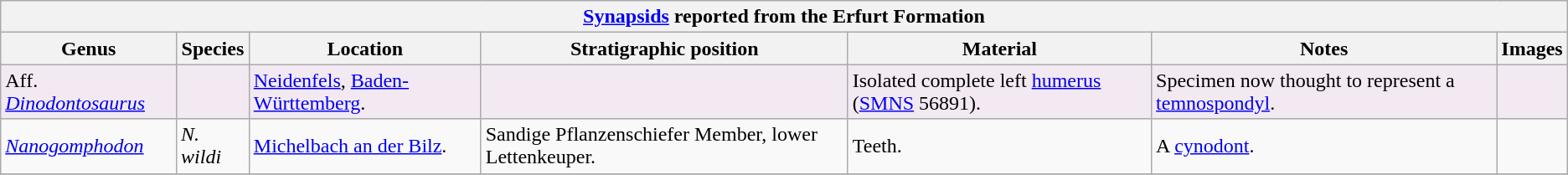<table class="wikitable" align="center">
<tr>
<th colspan="7" align="center"><strong><a href='#'>Synapsids</a> reported from the Erfurt Formation</strong></th>
</tr>
<tr>
<th>Genus</th>
<th>Species</th>
<th>Location</th>
<th><strong>Stratigraphic position</strong></th>
<th><strong>Material</strong></th>
<th>Notes</th>
<th>Images</th>
</tr>
<tr>
<td style="background:#f3e9f3;">Aff. <em><a href='#'>Dinodontosaurus</a></em></td>
<td style="background:#f3e9f3;"></td>
<td style="background:#f3e9f3;"><a href='#'>Neidenfels</a>, <a href='#'>Baden-Württemberg</a>.</td>
<td style="background:#f3e9f3;"></td>
<td style="background:#f3e9f3;">Isolated complete left <a href='#'>humerus</a> (<a href='#'>SMNS</a> 56891).</td>
<td style="background:#f3e9f3;">Specimen now thought to represent a <a href='#'>temnospondyl</a>.</td>
<td style="background:#f3e9f3;"></td>
</tr>
<tr>
<td><em><a href='#'>Nanogomphodon</a></em></td>
<td><em>N. wildi</em></td>
<td><a href='#'>Michelbach an der Bilz</a>.</td>
<td>Sandige Pflanzenschiefer Member, lower Lettenkeuper.</td>
<td>Teeth.</td>
<td>A <a href='#'>cynodont</a>.</td>
<td></td>
</tr>
<tr>
</tr>
</table>
